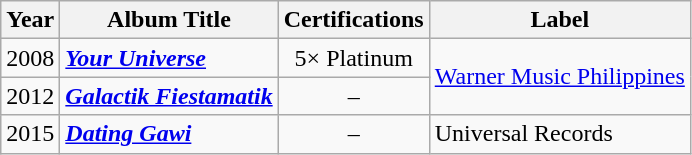<table class="wikitable">
<tr>
<th>Year</th>
<th width:214px;">Album Title</th>
<th>Certifications</th>
<th>Label</th>
</tr>
<tr>
<td style="text-align:center;">2008</td>
<td align="left"><strong><em><a href='#'>Your Universe</a></em></strong></td>
<td style="text-align:center;" rowspan="1">5× Platinum</td>
<td rowspan="2" style="text-align:center;"><a href='#'>Warner Music Philippines</a></td>
</tr>
<tr>
<td style="text-align:center;">2012</td>
<td align="left"><strong><em><a href='#'>Galactik Fiestamatik</a></em></strong></td>
<td style="text-align:center;">–</td>
</tr>
<tr>
<td style="text-align:center;">2015</td>
<td align="left"><strong><em><a href='#'>Dating Gawi</a></em></strong></td>
<td style="text-align:center;">–</td>
<td>Universal Records</td>
</tr>
</table>
